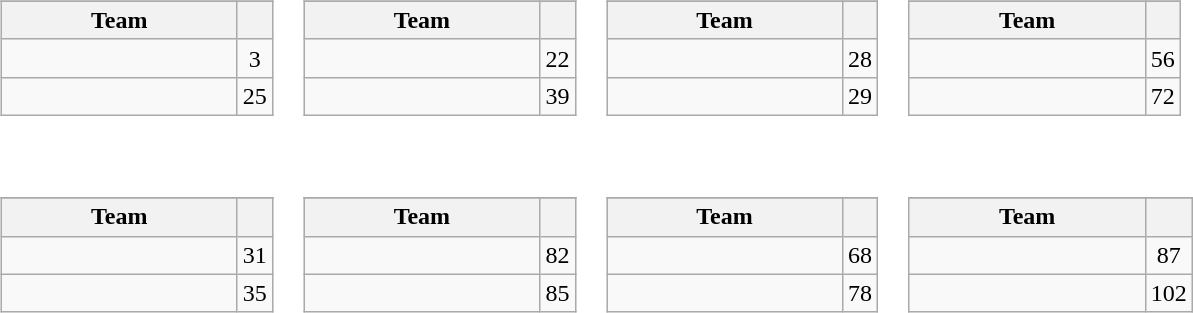<table>
<tr valign=top>
<td><br><table class="wikitable">
<tr>
</tr>
<tr>
<th width=150>Team</th>
<th></th>
</tr>
<tr>
<td></td>
<td align=center>3</td>
</tr>
<tr>
<td></td>
<td align=center>25</td>
</tr>
</table>
</td>
<td><br><table class="wikitable">
<tr>
</tr>
<tr>
<th width=150>Team</th>
<th></th>
</tr>
<tr>
<td></td>
<td align=center>22</td>
</tr>
<tr>
<td></td>
<td align=center>39</td>
</tr>
</table>
</td>
<td><br><table class="wikitable">
<tr>
</tr>
<tr>
<th width=150>Team</th>
<th></th>
</tr>
<tr>
<td></td>
<td align=center>28</td>
</tr>
<tr>
<td></td>
<td align=center>29</td>
</tr>
</table>
</td>
<td><br><table class="wikitable">
<tr>
</tr>
<tr>
<th width=150>Team</th>
<th></th>
</tr>
<tr>
<td></td>
<td align=center>56</td>
</tr>
<tr>
<td></td>
<td align=center>72</td>
</tr>
</table>
</td>
</tr>
<tr valign=top>
<td><br><table class="wikitable">
<tr>
</tr>
<tr>
<th width=150>Team</th>
<th></th>
</tr>
<tr>
<td></td>
<td align=center>31</td>
</tr>
<tr>
<td></td>
<td align=center>35</td>
</tr>
</table>
</td>
<td><br><table class="wikitable">
<tr>
</tr>
<tr>
<th width=150>Team</th>
<th></th>
</tr>
<tr>
<td></td>
<td align=center>82</td>
</tr>
<tr>
<td></td>
<td align=center>85</td>
</tr>
</table>
</td>
<td><br><table class="wikitable">
<tr>
</tr>
<tr>
<th width=150>Team</th>
<th></th>
</tr>
<tr>
<td></td>
<td align=center>68</td>
</tr>
<tr>
<td></td>
<td align=center>78</td>
</tr>
</table>
</td>
<td><br><table class="wikitable">
<tr>
</tr>
<tr>
<th width=150>Team</th>
<th></th>
</tr>
<tr>
<td></td>
<td align=center>87</td>
</tr>
<tr>
<td></td>
<td align=center>102</td>
</tr>
</table>
</td>
</tr>
</table>
